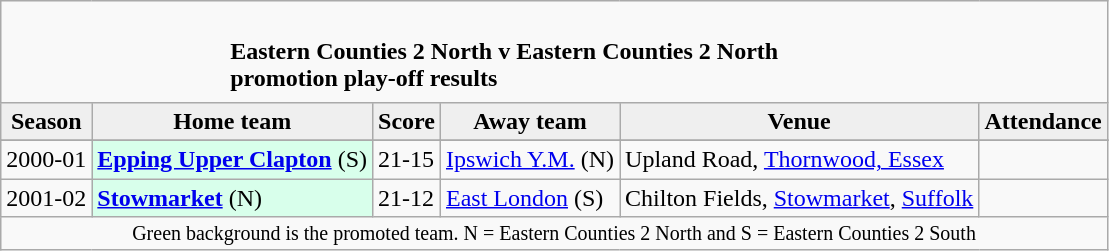<table class="wikitable" style="text-align: left;">
<tr>
<td colspan="11" cellpadding="0" cellspacing="0"><br><table border="0" style="width:100%;" cellpadding="0" cellspacing="0">
<tr>
<td style="width:20%; border:0;"></td>
<td style="border:0;"><strong>Eastern Counties 2 North v Eastern Counties 2 North promotion play-off results</strong></td>
<td style="width:20%; border:0;"></td>
</tr>
</table>
</td>
</tr>
<tr>
<th style="background:#efefef;">Season</th>
<th style="background:#efefef">Home team</th>
<th style="background:#efefef">Score</th>
<th style="background:#efefef">Away team</th>
<th style="background:#efefef">Venue</th>
<th style="background:#efefef">Attendance</th>
</tr>
<tr align=left>
</tr>
<tr>
<td>2000-01</td>
<td style="background:#d8ffeb;"><strong><a href='#'>Epping Upper Clapton</a></strong> (S)</td>
<td>21-15</td>
<td><a href='#'>Ipswich Y.M.</a> (N)</td>
<td>Upland Road, <a href='#'>Thornwood, Essex</a></td>
<td></td>
</tr>
<tr>
<td>2001-02</td>
<td style="background:#d8ffeb;"><strong><a href='#'>Stowmarket</a></strong> (N)</td>
<td>21-12</td>
<td><a href='#'>East London</a> (S)</td>
<td>Chilton Fields, <a href='#'>Stowmarket</a>, <a href='#'>Suffolk</a></td>
<td></td>
</tr>
<tr>
<td colspan="15"  style="border:0; font-size:smaller; text-align:center;">Green background is the promoted team. N = Eastern Counties 2 North and S = Eastern Counties 2 South</td>
</tr>
<tr>
</tr>
</table>
